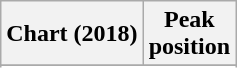<table class="wikitable sortable plainrowheaders" style="text-align:center;">
<tr>
<th>Chart (2018)</th>
<th>Peak<br>position</th>
</tr>
<tr>
</tr>
<tr>
</tr>
<tr>
</tr>
<tr>
</tr>
<tr>
</tr>
</table>
